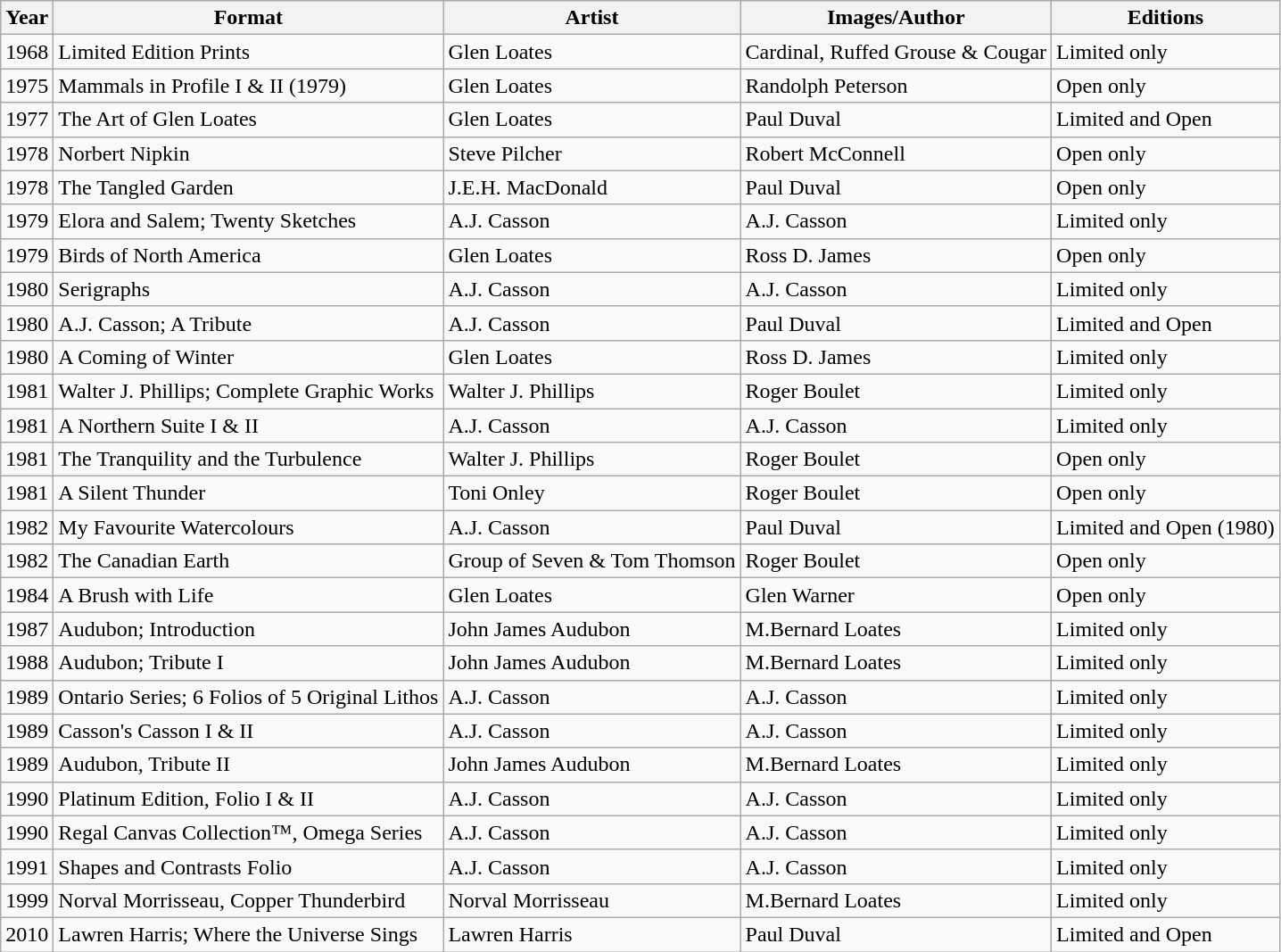<table class="wikitable">
<tr>
<th>Year</th>
<th>Format</th>
<th>Artist</th>
<th>Images/Author</th>
<th>Editions</th>
</tr>
<tr>
<td>1968</td>
<td>Limited Edition Prints</td>
<td>Glen Loates</td>
<td>Cardinal, Ruffed Grouse & Cougar</td>
<td>Limited only</td>
</tr>
<tr>
<td>1975</td>
<td>Mammals in Profile I & II (1979)</td>
<td>Glen Loates</td>
<td>Randolph Peterson</td>
<td>Open only</td>
</tr>
<tr>
<td>1977</td>
<td>The Art of Glen Loates</td>
<td>Glen Loates</td>
<td>Paul Duval</td>
<td>Limited and Open</td>
</tr>
<tr>
<td>1978</td>
<td>Norbert Nipkin</td>
<td>Steve Pilcher</td>
<td>Robert McConnell</td>
<td>Open only</td>
</tr>
<tr>
<td>1978</td>
<td>The Tangled Garden</td>
<td>J.E.H. MacDonald</td>
<td>Paul Duval</td>
<td>Open only</td>
</tr>
<tr>
<td>1979</td>
<td>Elora and Salem; Twenty Sketches</td>
<td>A.J. Casson</td>
<td>A.J. Casson</td>
<td>Limited only</td>
</tr>
<tr>
<td>1979</td>
<td>Birds of North America</td>
<td>Glen Loates</td>
<td>Ross D. James</td>
<td>Open only</td>
</tr>
<tr>
<td>1980</td>
<td>Serigraphs</td>
<td>A.J. Casson</td>
<td>A.J. Casson</td>
<td>Limited only</td>
</tr>
<tr>
<td>1980</td>
<td>A.J. Casson; A Tribute</td>
<td>A.J. Casson</td>
<td>Paul Duval</td>
<td>Limited and Open</td>
</tr>
<tr>
<td>1980</td>
<td>A Coming of Winter</td>
<td>Glen Loates</td>
<td>Ross D. James</td>
<td>Limited only</td>
</tr>
<tr>
<td>1981</td>
<td>Walter J. Phillips; Complete Graphic Works</td>
<td>Walter J. Phillips</td>
<td>Roger Boulet</td>
<td>Limited only</td>
</tr>
<tr>
<td>1981</td>
<td>A Northern Suite I & II</td>
<td>A.J. Casson</td>
<td>A.J. Casson</td>
<td>Limited only</td>
</tr>
<tr>
<td>1981</td>
<td>The Tranquility and the Turbulence</td>
<td>Walter J. Phillips</td>
<td>Roger Boulet</td>
<td>Open only</td>
</tr>
<tr>
<td>1981</td>
<td>A Silent Thunder</td>
<td>Toni Onley</td>
<td>Roger Boulet</td>
<td>Open only</td>
</tr>
<tr>
<td>1982</td>
<td>My Favourite Watercolours</td>
<td>A.J. Casson</td>
<td>Paul Duval</td>
<td>Limited and Open (1980)</td>
</tr>
<tr>
<td>1982</td>
<td>The Canadian Earth</td>
<td>Group of Seven & Tom Thomson</td>
<td>Roger Boulet</td>
<td>Open only</td>
</tr>
<tr>
<td>1984</td>
<td>A Brush with Life</td>
<td>Glen Loates</td>
<td>Glen Warner</td>
<td>Open only</td>
</tr>
<tr>
<td>1987</td>
<td>Audubon; Introduction</td>
<td>John James Audubon</td>
<td>M.Bernard Loates</td>
<td>Limited only</td>
</tr>
<tr>
<td>1988</td>
<td>Audubon; Tribute I</td>
<td>John James Audubon</td>
<td>M.Bernard Loates</td>
<td>Limited only</td>
</tr>
<tr>
<td>1989</td>
<td>Ontario Series; 6 Folios of 5 Original Lithos</td>
<td>A.J. Casson</td>
<td>A.J. Casson</td>
<td>Limited only</td>
</tr>
<tr>
<td>1989</td>
<td>Casson's Casson I & II</td>
<td>A.J. Casson</td>
<td>A.J. Casson</td>
<td>Limited only</td>
</tr>
<tr>
<td>1989</td>
<td>Audubon, Tribute II</td>
<td>John James Audubon</td>
<td>M.Bernard Loates</td>
<td>Limited only</td>
</tr>
<tr>
<td>1990</td>
<td>Platinum Edition, Folio I & II</td>
<td>A.J. Casson</td>
<td>A.J. Casson</td>
<td>Limited only</td>
</tr>
<tr>
<td>1990</td>
<td>Regal Canvas Collection™, Omega Series</td>
<td>A.J. Casson</td>
<td>A.J. Casson</td>
<td>Limited only</td>
</tr>
<tr>
<td>1991</td>
<td>Shapes and Contrasts Folio</td>
<td>A.J. Casson</td>
<td>A.J. Casson</td>
<td>Limited only</td>
</tr>
<tr>
<td>1999</td>
<td>Norval Morrisseau, Copper Thunderbird</td>
<td>Norval Morrisseau</td>
<td>M.Bernard Loates</td>
<td>Limited only</td>
</tr>
<tr>
<td>2010</td>
<td>Lawren Harris; Where the Universe Sings</td>
<td>Lawren Harris</td>
<td>Paul Duval</td>
<td>Limited and Open</td>
</tr>
</table>
